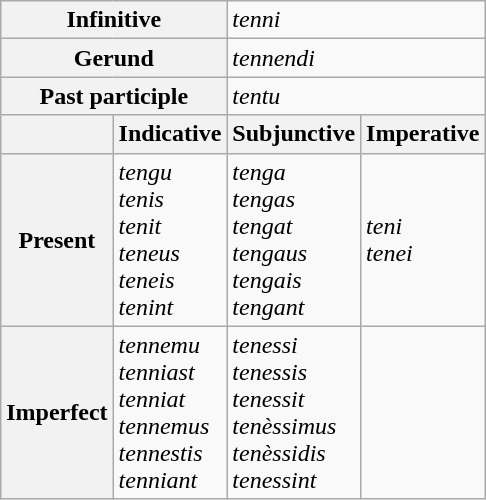<table class="wikitable">
<tr>
<th colspan=2>Infinitive</th>
<td colspan=2><em>tenni</em></td>
</tr>
<tr>
<th colspan=2>Gerund</th>
<td colspan=2><em>tennendi</em></td>
</tr>
<tr>
<th colspan=2>Past participle</th>
<td colspan=2><em>tentu</em></td>
</tr>
<tr>
<th></th>
<th>Indicative</th>
<th>Subjunctive</th>
<th>Imperative</th>
</tr>
<tr>
<th>Present</th>
<td><em>tengu</em><br><em>tenis</em><br><em>tenit</em><br><em>teneus</em><br><em>teneis</em><br><em>tenint</em></td>
<td><em>tenga</em><br><em>tengas</em><br><em>tengat</em><br><em>tengaus</em><br><em>tengais</em><br><em>tengant</em></td>
<td><em>teni</em><br><em>tenei</em></td>
</tr>
<tr>
<th>Imperfect</th>
<td><em>tennemu</em><br><em>tenniast</em><br><em>tenniat</em><br><em>tennemus</em><br><em>tennestis</em><br><em>tenniant</em></td>
<td><em>tenessi</em><br><em>tenessis</em><br><em>tenessit</em><br><em>tenèssimus</em><br><em>tenèssidis</em><br><em>tenessint</em></td>
<td></td>
</tr>
</table>
